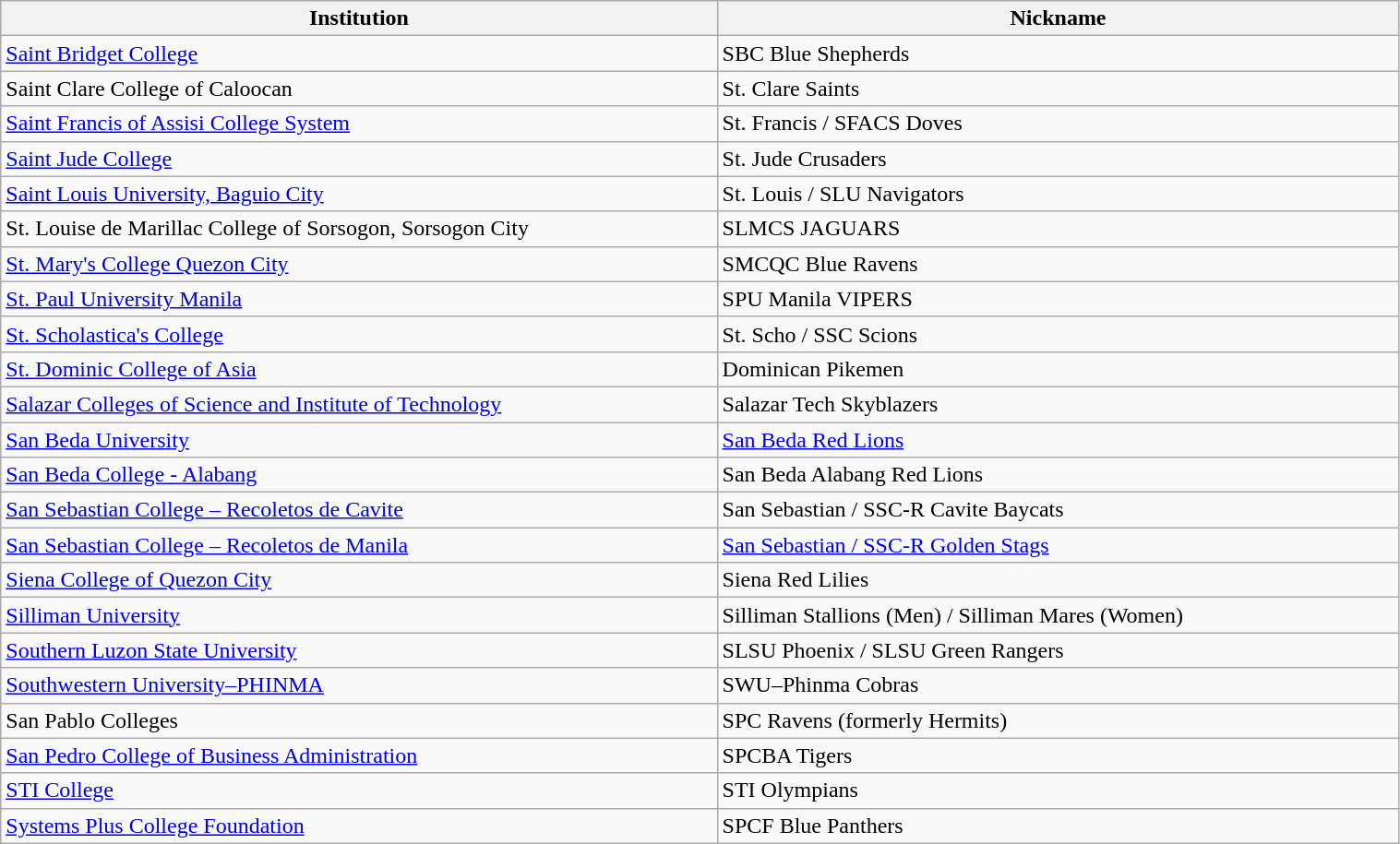<table class="wikitable" style="width: 80%">
<tr>
<th width=7%>Institution</th>
<th width=7%>Nickname</th>
</tr>
<tr>
<td><a href='#'>Saint Bridget College</a></td>
<td>SBC Blue Shepherds</td>
</tr>
<tr>
<td>Saint Clare College of Caloocan</td>
<td>St. Clare Saints</td>
</tr>
<tr>
<td><a href='#'>Saint Francis of Assisi College System</a></td>
<td>St. Francis / SFACS Doves</td>
</tr>
<tr>
<td><a href='#'>Saint Jude College</a></td>
<td>St. Jude Crusaders</td>
</tr>
<tr>
<td><a href='#'>Saint Louis University, Baguio City</a></td>
<td>St. Louis / SLU Navigators</td>
</tr>
<tr>
<td>St. Louise de Marillac College of Sorsogon, Sorsogon City</td>
<td>SLMCS JAGUARS</td>
</tr>
<tr>
<td><a href='#'>St. Mary's College Quezon City</a></td>
<td>SMCQC Blue Ravens</td>
</tr>
<tr>
<td><a href='#'>St. Paul University Manila</a></td>
<td>SPU Manila VIPERS</td>
</tr>
<tr>
<td><a href='#'>St. Scholastica's College</a></td>
<td>St. Scho / SSC Scions</td>
</tr>
<tr>
<td><a href='#'>St. Dominic College of Asia</a></td>
<td>Dominican Pikemen</td>
</tr>
<tr>
<td><a href='#'>Salazar Colleges of Science and Institute of Technology</a></td>
<td>Salazar Tech Skyblazers</td>
</tr>
<tr>
<td><a href='#'>San Beda University</a></td>
<td><a href='#'>San Beda Red Lions</a></td>
</tr>
<tr>
<td><a href='#'>San Beda College - Alabang</a></td>
<td>San Beda Alabang Red Lions</td>
</tr>
<tr>
<td><a href='#'>San Sebastian College – Recoletos de Cavite</a></td>
<td>San Sebastian / SSC-R Cavite Baycats</td>
</tr>
<tr>
<td><a href='#'>San Sebastian College – Recoletos de Manila</a></td>
<td><a href='#'>San Sebastian / SSC-R Golden Stags</a></td>
</tr>
<tr>
<td><a href='#'>Siena College of Quezon City</a></td>
<td>Siena Red Lilies</td>
</tr>
<tr>
<td><a href='#'>Silliman University</a></td>
<td>Silliman Stallions (Men) / Silliman Mares (Women)</td>
</tr>
<tr>
<td><a href='#'>Southern Luzon State University</a></td>
<td>SLSU Phoenix / SLSU Green Rangers</td>
</tr>
<tr>
<td><a href='#'>Southwestern University–PHINMA</a></td>
<td>SWU–Phinma Cobras</td>
</tr>
<tr>
<td>San Pablo Colleges</td>
<td>SPC Ravens (formerly Hermits)</td>
</tr>
<tr>
<td><a href='#'>San Pedro College of Business Administration</a></td>
<td>SPCBA Tigers</td>
</tr>
<tr>
<td><a href='#'>STI College</a></td>
<td>STI Olympians</td>
</tr>
<tr>
<td><a href='#'>Systems Plus College Foundation</a></td>
<td>SPCF Blue Panthers</td>
</tr>
</table>
